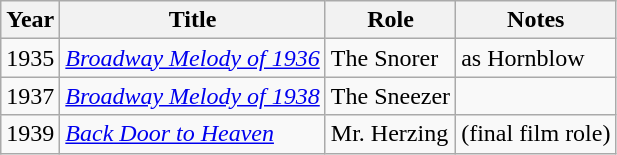<table class="wikitable">
<tr>
<th>Year</th>
<th>Title</th>
<th>Role</th>
<th>Notes</th>
</tr>
<tr>
<td>1935</td>
<td><em><a href='#'>Broadway Melody of 1936</a></em></td>
<td>The Snorer</td>
<td>as Hornblow</td>
</tr>
<tr>
<td>1937</td>
<td><em><a href='#'>Broadway Melody of 1938</a></em></td>
<td>The Sneezer</td>
<td></td>
</tr>
<tr>
<td>1939</td>
<td><em><a href='#'>Back Door to Heaven</a></em></td>
<td>Mr. Herzing</td>
<td>(final film role)</td>
</tr>
</table>
